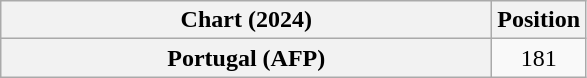<table class="wikitable sortable plainrowheaders" style="text-align: center;">
<tr>
<th scope="col" style="width:20em;">Chart (2024)</th>
<th scope="col">Position</th>
</tr>
<tr>
<th scope="row">Portugal (AFP)</th>
<td>181</td>
</tr>
</table>
